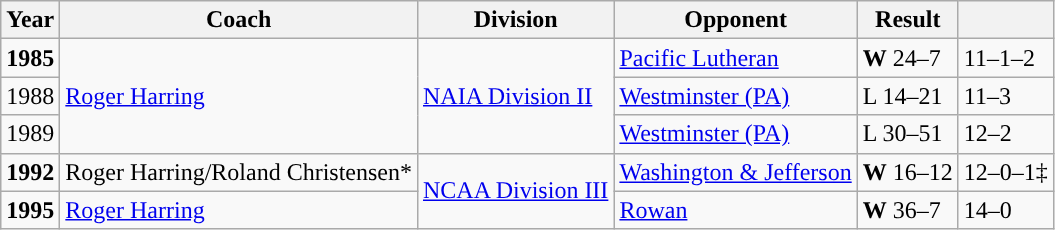<table class="wikitable">
<tr>
<th width=px>Year</th>
<th width=px>Coach</th>
<th width=px>Division</th>
<th width=px>Opponent</th>
<th width=px>Result</th>
<th width=px></th>
</tr>
<tr>
<td><strong>1985</strong></td>
<td rowspan="3"><a href='#'>Roger Harring</a></td>
<td rowspan="3"><a href='#'>NAIA Division II</a></td>
<td><a href='#'>Pacific Lutheran</a></td>
<td><strong>W</strong> 24–7</td>
<td>11–1–2</td>
</tr>
<tr>
<td>1988</td>
<td><a href='#'>Westminster (PA)</a></td>
<td>L 14–21</td>
<td>11–3</td>
</tr>
<tr>
<td>1989</td>
<td><a href='#'>Westminster (PA)</a></td>
<td>L 30–51</td>
<td>12–2</td>
</tr>
<tr>
<td><strong>1992</strong></td>
<td>Roger Harring/Roland Christensen*</td>
<td rowspan="2"><a href='#'>NCAA Division III</a></td>
<td><a href='#'>Washington & Jefferson</a></td>
<td><strong>W</strong> 16–12</td>
<td>12–0–1‡</td>
</tr>
<tr>
<td><strong>1995</strong></td>
<td><a href='#'>Roger Harring</a></td>
<td><a href='#'>Rowan</a></td>
<td><strong>W</strong> 36–7</td>
<td>14–0</td>
</tr>
</table>
